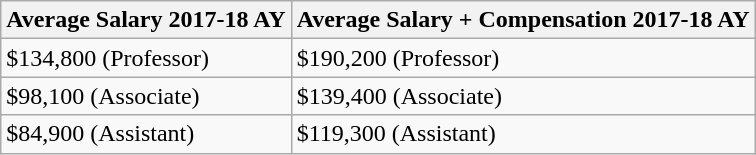<table class="wikitable">
<tr>
<th>Average Salary 2017-18 AY</th>
<th>Average Salary + Compensation 2017-18 AY</th>
</tr>
<tr>
<td>$134,800 (Professor)</td>
<td>$190,200 (Professor)</td>
</tr>
<tr>
<td>$98,100 (Associate)</td>
<td>$139,400 (Associate)</td>
</tr>
<tr>
<td>$84,900 (Assistant)</td>
<td>$119,300 (Assistant)</td>
</tr>
</table>
